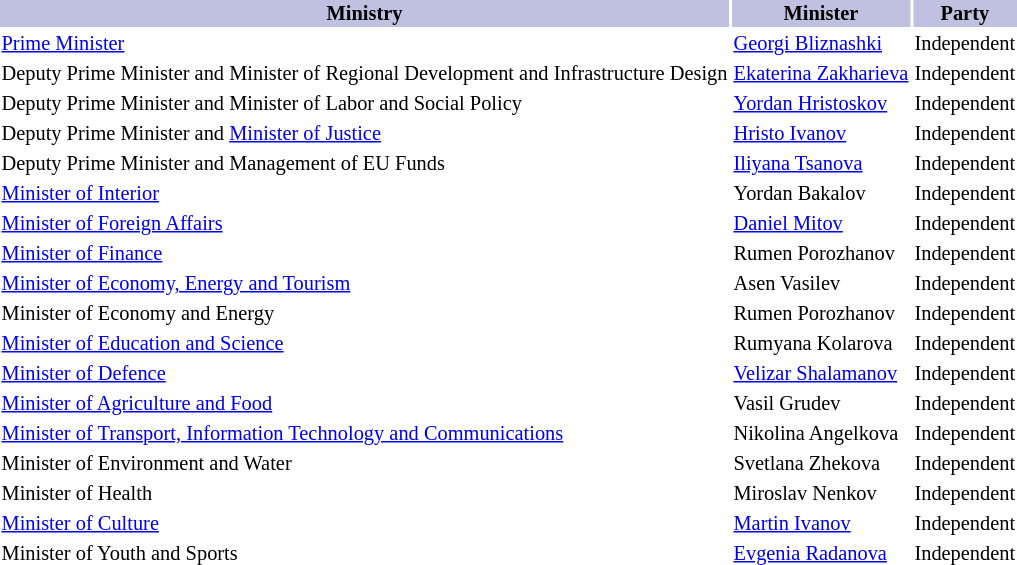<table class="toccolours" style="margin-bottom: 1em; font-size: 85%;">
<tr bgcolor="C0C0E0">
<th>Ministry</th>
<th>Minister</th>
<th>Party</th>
</tr>
<tr>
<td><a href='#'>Prime Minister</a></td>
<td><a href='#'>Georgi Bliznashki</a></td>
<td>Independent</td>
</tr>
<tr>
<td>Deputy Prime Minister and Minister of Regional Development and Infrastructure Design</td>
<td><a href='#'>Ekaterina Zakharieva</a></td>
<td>Independent</td>
</tr>
<tr>
<td>Deputy Prime Minister and Minister of Labor and Social Policy</td>
<td><a href='#'>Yordan Hristoskov</a></td>
<td>Independent</td>
</tr>
<tr>
<td>Deputy Prime Minister and <a href='#'>Minister of Justice</a></td>
<td><a href='#'>Hristo Ivanov</a></td>
<td>Independent</td>
</tr>
<tr>
<td>Deputy Prime Minister and Management of EU Funds</td>
<td><a href='#'>Iliyana Tsanova</a></td>
<td>Independent</td>
</tr>
<tr>
<td><a href='#'>Minister of Interior</a></td>
<td>Yordan Bakalov</td>
<td>Independent</td>
</tr>
<tr>
<td><a href='#'>Minister of Foreign Affairs</a></td>
<td><a href='#'>Daniel Mitov</a></td>
<td>Independent</td>
</tr>
<tr>
<td><a href='#'>Minister of Finance</a></td>
<td>Rumen Porozhanov</td>
<td>Independent</td>
</tr>
<tr>
<td><a href='#'>Minister of Economy, Energy and Tourism</a></td>
<td>Asen Vasilev</td>
<td>Independent</td>
</tr>
<tr>
<td>Minister of Economy and Energy</td>
<td>Rumen Porozhanov</td>
<td>Independent</td>
</tr>
<tr>
<td><a href='#'>Minister of Education and Science</a></td>
<td>Rumyana Kolarova</td>
<td>Independent</td>
</tr>
<tr>
<td><a href='#'>Minister of Defence</a></td>
<td><a href='#'>Velizar Shalamanov</a></td>
<td>Independent</td>
</tr>
<tr>
<td><a href='#'>Minister of Agriculture and Food</a></td>
<td>Vasil Grudev</td>
<td>Independent</td>
</tr>
<tr>
<td><a href='#'>Minister of Transport, Information Technology and Communications</a></td>
<td>Nikolina Angelkova</td>
<td>Independent</td>
</tr>
<tr>
<td>Minister of Environment and Water</td>
<td>Svetlana Zhekova</td>
<td>Independent</td>
</tr>
<tr>
<td>Minister of Health</td>
<td>Miroslav Nenkov</td>
<td>Independent</td>
</tr>
<tr>
<td><a href='#'>Minister of Culture</a></td>
<td><a href='#'>Martin Ivanov</a></td>
<td>Independent</td>
</tr>
<tr>
<td>Minister of Youth and Sports</td>
<td><a href='#'>Evgenia Radanova</a></td>
<td>Independent</td>
</tr>
</table>
